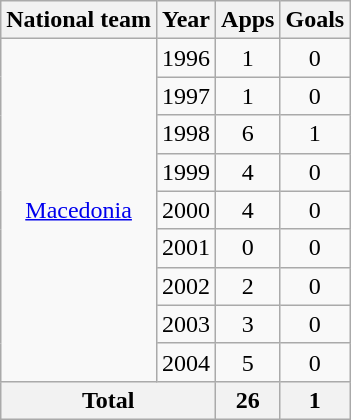<table class="wikitable" style="text-align:center">
<tr>
<th>National team</th>
<th>Year</th>
<th>Apps</th>
<th>Goals</th>
</tr>
<tr>
<td rowspan="9"><a href='#'>Macedonia</a></td>
<td>1996</td>
<td>1</td>
<td>0</td>
</tr>
<tr>
<td>1997</td>
<td>1</td>
<td>0</td>
</tr>
<tr>
<td>1998</td>
<td>6</td>
<td>1</td>
</tr>
<tr>
<td>1999</td>
<td>4</td>
<td>0</td>
</tr>
<tr>
<td>2000</td>
<td>4</td>
<td>0</td>
</tr>
<tr>
<td>2001</td>
<td>0</td>
<td>0</td>
</tr>
<tr>
<td>2002</td>
<td>2</td>
<td>0</td>
</tr>
<tr>
<td>2003</td>
<td>3</td>
<td>0</td>
</tr>
<tr>
<td>2004</td>
<td>5</td>
<td>0</td>
</tr>
<tr>
<th colspan="2">Total</th>
<th>26</th>
<th>1</th>
</tr>
</table>
